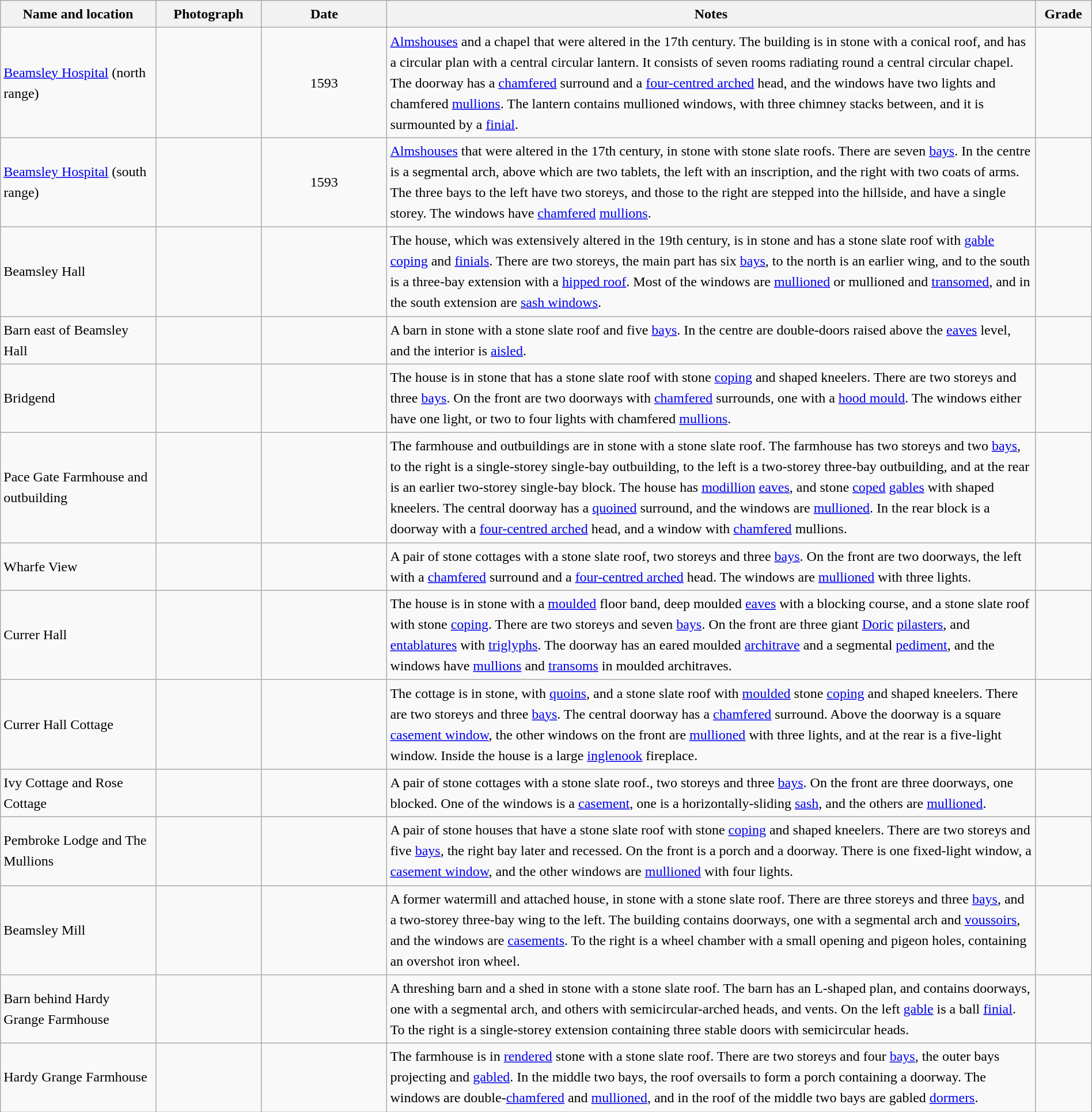<table class="wikitable sortable plainrowheaders" style="width:100%; border:0px; text-align:left; line-height:150%">
<tr>
<th scope="col"  style="width:150px">Name and location</th>
<th scope="col"  style="width:100px" class="unsortable">Photograph</th>
<th scope="col"  style="width:120px">Date</th>
<th scope="col"  style="width:650px" class="unsortable">Notes</th>
<th scope="col"  style="width:50px">Grade</th>
</tr>
<tr>
<td><a href='#'>Beamsley Hospital</a> (north range)<br><small></small></td>
<td></td>
<td align="center">1593</td>
<td><a href='#'>Almshouses</a> and a chapel that were altered in the 17th century.  The building is in stone with a conical roof, and has a circular plan with a central circular lantern.  It consists of seven rooms radiating round a central circular chapel.  The doorway has a <a href='#'>chamfered</a> surround and a <a href='#'>four-centred arched</a> head, and the windows have two lights and chamfered <a href='#'>mullions</a>.  The lantern contains mullioned windows, with three chimney stacks between, and it is surmounted by a <a href='#'>finial</a>.</td>
<td align="center" ></td>
</tr>
<tr>
<td><a href='#'>Beamsley Hospital</a> (south range)<br><small></small></td>
<td></td>
<td align="center">1593</td>
<td><a href='#'>Almshouses</a> that were altered in the 17th century, in stone with stone slate roofs.  There are seven <a href='#'>bays</a>.  In the centre is a segmental arch, above which are two tablets, the left with an inscription, and the right with two coats of arms.  The three bays to the left have two storeys, and those to the right are stepped into the hillside, and have a single storey.  The windows have <a href='#'>chamfered</a> <a href='#'>mullions</a>.</td>
<td align="center" ></td>
</tr>
<tr>
<td>Beamsley Hall<br><small></small></td>
<td></td>
<td align="center"></td>
<td>The house, which was extensively altered in the 19th century, is in stone and has a stone slate roof with <a href='#'>gable</a> <a href='#'>coping</a> and <a href='#'>finials</a>.  There are two storeys, the main part has six <a href='#'>bays</a>, to the north is an earlier wing, and to the south is a three-bay extension with a <a href='#'>hipped roof</a>.  Most of the windows are <a href='#'>mullioned</a> or mullioned and <a href='#'>transomed</a>, and in the south extension are <a href='#'>sash windows</a>.</td>
<td align="center" ></td>
</tr>
<tr>
<td>Barn east of Beamsley Hall<br><small></small></td>
<td></td>
<td align="center"></td>
<td>A barn in stone with a stone slate roof and five <a href='#'>bays</a>.  In the centre are double-doors raised above the <a href='#'>eaves</a> level, and the interior is <a href='#'>aisled</a>.</td>
<td align="center" ></td>
</tr>
<tr>
<td>Bridgend<br><small></small></td>
<td></td>
<td align="center"></td>
<td>The house is in stone that has a stone slate roof with stone <a href='#'>coping</a> and shaped kneelers.  There are two storeys and three <a href='#'>bays</a>.  On the front are two doorways with <a href='#'>chamfered</a> surrounds, one with a <a href='#'>hood mould</a>.  The windows either have one light, or two to four lights with chamfered <a href='#'>mullions</a>.</td>
<td align="center" ></td>
</tr>
<tr>
<td>Pace Gate Farmhouse and outbuilding<br><small></small></td>
<td></td>
<td align="center"></td>
<td>The farmhouse and outbuildings are in stone with a stone slate roof.  The farmhouse has two storeys and two <a href='#'>bays</a>, to the right is a single-storey single-bay outbuilding, to the left is a two-storey three-bay outbuilding, and at the rear is an earlier two-storey single-bay block. The house has <a href='#'>modillion</a> <a href='#'>eaves</a>, and stone <a href='#'>coped</a> <a href='#'>gables</a> with shaped kneelers.  The central doorway has a <a href='#'>quoined</a> surround, and the windows are <a href='#'>mullioned</a>.  In the rear block is a doorway with a <a href='#'>four-centred arched</a> head, and a window with <a href='#'>chamfered</a> mullions.</td>
<td align="center" ></td>
</tr>
<tr>
<td>Wharfe View<br><small></small></td>
<td></td>
<td align="center"></td>
<td>A pair of stone cottages with a stone slate roof, two storeys and three <a href='#'>bays</a>.  On the front are two doorways, the left with a <a href='#'>chamfered</a> surround and a <a href='#'>four-centred arched</a> head.  The windows are <a href='#'>mullioned</a> with three lights.</td>
<td align="center" ></td>
</tr>
<tr>
<td>Currer Hall<br><small></small></td>
<td></td>
<td align="center"></td>
<td>The house is in stone with a <a href='#'>moulded</a> floor band, deep moulded <a href='#'>eaves</a> with a blocking course, and a stone slate roof with stone <a href='#'>coping</a>.  There are two storeys and seven <a href='#'>bays</a>.  On the front are three giant <a href='#'>Doric</a> <a href='#'>pilasters</a>, and <a href='#'>entablatures</a> with <a href='#'>triglyphs</a>.  The doorway has an eared moulded <a href='#'>architrave</a> and a segmental <a href='#'>pediment</a>, and the windows have <a href='#'>mullions</a> and <a href='#'>transoms</a> in moulded architraves.</td>
<td align="center" ></td>
</tr>
<tr>
<td>Currer Hall Cottage<br><small></small></td>
<td></td>
<td align="center"></td>
<td>The cottage is in stone, with <a href='#'>quoins</a>, and a stone slate roof with <a href='#'>moulded</a> stone <a href='#'>coping</a> and shaped kneelers.  There are two storeys and three <a href='#'>bays</a>.  The central doorway has a <a href='#'>chamfered</a> surround.  Above the doorway is a square <a href='#'>casement window</a>, the other windows on the front are <a href='#'>mullioned</a> with three lights, and at the rear is a five-light window.  Inside the house is a large <a href='#'>inglenook</a> fireplace.</td>
<td align="center" ></td>
</tr>
<tr>
<td>Ivy Cottage and Rose Cottage<br><small></small></td>
<td></td>
<td align="center"></td>
<td>A pair of stone cottages with a stone slate roof., two storeys and three <a href='#'>bays</a>.  On the front are three doorways, one blocked. One of the windows is a <a href='#'>casement</a>, one is a horizontally-sliding <a href='#'>sash</a>, and the others are <a href='#'>mullioned</a>.</td>
<td align="center" ></td>
</tr>
<tr>
<td>Pembroke Lodge and The Mullions<br><small></small></td>
<td></td>
<td align="center"></td>
<td>A pair of stone houses that have a stone slate roof with stone <a href='#'>coping</a> and shaped kneelers.  There are two storeys and five <a href='#'>bays</a>, the right bay later and recessed.  On the front is a porch and a doorway.  There is one fixed-light window, a <a href='#'>casement window</a>, and the other windows are <a href='#'>mullioned</a> with four lights.</td>
<td align="center" ></td>
</tr>
<tr>
<td>Beamsley Mill<br><small></small></td>
<td></td>
<td align="center"></td>
<td>A former watermill and attached house, in stone with a stone slate roof.  There are three storeys and three <a href='#'>bays</a>, and a two-storey three-bay wing to the left.  The building contains doorways, one with a segmental arch and <a href='#'>voussoirs</a>, and the windows are <a href='#'>casements</a>.  To the right is a wheel chamber with a small opening and pigeon holes, containing an overshot iron wheel.</td>
<td align="center" ></td>
</tr>
<tr>
<td>Barn behind Hardy Grange Farmhouse<br><small></small></td>
<td></td>
<td align="center"></td>
<td>A threshing barn and a shed in stone with a stone slate roof.  The barn has an L-shaped plan, and contains doorways, one with a segmental arch, and others with semicircular-arched heads, and vents.  On the left <a href='#'>gable</a> is a ball <a href='#'>finial</a>.  To the right is a single-storey extension containing three stable doors with semicircular heads.</td>
<td align="center" ></td>
</tr>
<tr>
<td>Hardy Grange Farmhouse<br><small></small></td>
<td></td>
<td align="center"></td>
<td>The farmhouse is in <a href='#'>rendered</a> stone with a stone slate roof.  There are two storeys and four <a href='#'>bays</a>, the outer bays projecting and <a href='#'>gabled</a>.  In the middle two bays, the roof oversails to form a porch containing a doorway.  The windows are double-<a href='#'>chamfered</a> and <a href='#'>mullioned</a>, and in the roof of the middle two bays are gabled <a href='#'>dormers</a>.</td>
<td align="center" ></td>
</tr>
<tr>
</tr>
</table>
